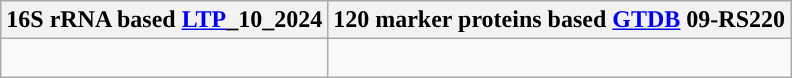<table class="wikitable">
<tr>
<th colspan=1>16S rRNA based <a href='#'>LTP</a>_10_2024</th>
<th colspan=1>120 marker proteins based <a href='#'>GTDB</a> 09-RS220</th>
</tr>
<tr>
<td style="vertical-align:top"><br></td>
<td><br></td>
</tr>
</table>
